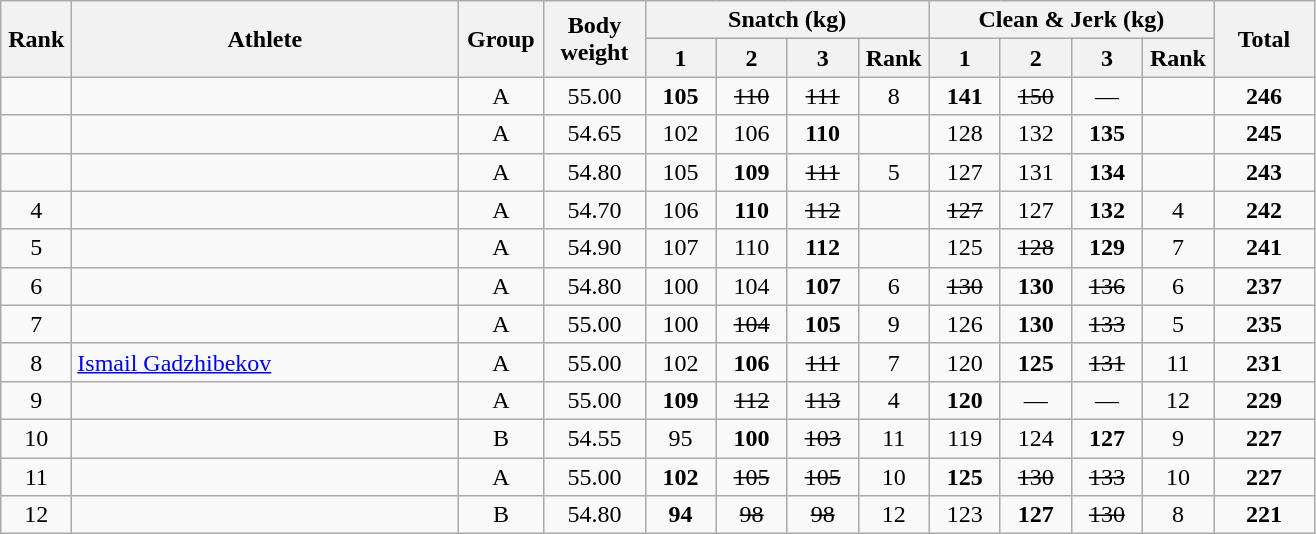<table class = "wikitable" style="text-align:center;">
<tr>
<th rowspan=2 width=40>Rank</th>
<th rowspan=2 width=250>Athlete</th>
<th rowspan=2 width=50>Group</th>
<th rowspan=2 width=60>Body weight</th>
<th colspan=4>Snatch (kg)</th>
<th colspan=4>Clean & Jerk (kg)</th>
<th rowspan=2 width=60>Total</th>
</tr>
<tr>
<th width=40>1</th>
<th width=40>2</th>
<th width=40>3</th>
<th width=40>Rank</th>
<th width=40>1</th>
<th width=40>2</th>
<th width=40>3</th>
<th width=40>Rank</th>
</tr>
<tr>
<td></td>
<td align=left></td>
<td>A</td>
<td>55.00</td>
<td><strong>105</strong></td>
<td><s>110</s></td>
<td><s>111</s></td>
<td>8</td>
<td><strong>141</strong></td>
<td><s>150</s></td>
<td>—</td>
<td></td>
<td><strong>246</strong></td>
</tr>
<tr>
<td></td>
<td align=left></td>
<td>A</td>
<td>54.65</td>
<td>102</td>
<td>106</td>
<td><strong>110</strong></td>
<td></td>
<td>128</td>
<td>132</td>
<td><strong>135</strong></td>
<td></td>
<td><strong>245</strong></td>
</tr>
<tr>
<td></td>
<td align=left></td>
<td>A</td>
<td>54.80</td>
<td>105</td>
<td><strong>109</strong></td>
<td><s>111</s></td>
<td>5</td>
<td>127</td>
<td>131</td>
<td><strong>134</strong></td>
<td></td>
<td><strong>243</strong></td>
</tr>
<tr>
<td>4</td>
<td align=left></td>
<td>A</td>
<td>54.70</td>
<td>106</td>
<td><strong>110</strong></td>
<td><s>112</s></td>
<td></td>
<td><s>127</s></td>
<td>127</td>
<td><strong>132</strong></td>
<td>4</td>
<td><strong>242</strong></td>
</tr>
<tr>
<td>5</td>
<td align=left></td>
<td>A</td>
<td>54.90</td>
<td>107</td>
<td>110</td>
<td><strong>112</strong></td>
<td></td>
<td>125</td>
<td><s>128</s></td>
<td><strong>129</strong></td>
<td>7</td>
<td><strong>241</strong></td>
</tr>
<tr>
<td>6</td>
<td align=left></td>
<td>A</td>
<td>54.80</td>
<td>100</td>
<td>104</td>
<td><strong>107</strong></td>
<td>6</td>
<td><s>130</s></td>
<td><strong>130</strong></td>
<td><s>136</s></td>
<td>6</td>
<td><strong>237</strong></td>
</tr>
<tr>
<td>7</td>
<td align=left></td>
<td>A</td>
<td>55.00</td>
<td>100</td>
<td><s>104</s></td>
<td><strong>105</strong></td>
<td>9</td>
<td>126</td>
<td><strong>130</strong></td>
<td><s>133</s></td>
<td>5</td>
<td><strong>235</strong></td>
</tr>
<tr>
<td>8</td>
<td align=left> <a href='#'>Ismail Gadzhibekov</a> </td>
<td>A</td>
<td>55.00</td>
<td>102</td>
<td><strong>106</strong></td>
<td><s>111</s></td>
<td>7</td>
<td>120</td>
<td><strong>125</strong></td>
<td><s>131</s></td>
<td>11</td>
<td><strong>231</strong></td>
</tr>
<tr>
<td>9</td>
<td align=left></td>
<td>A</td>
<td>55.00</td>
<td><strong>109</strong></td>
<td><s>112</s></td>
<td><s>113</s></td>
<td>4</td>
<td><strong>120</strong></td>
<td>—</td>
<td>—</td>
<td>12</td>
<td><strong>229</strong></td>
</tr>
<tr>
<td>10</td>
<td align=left></td>
<td>B</td>
<td>54.55</td>
<td>95</td>
<td><strong>100</strong></td>
<td><s>103</s></td>
<td>11</td>
<td>119</td>
<td>124</td>
<td><strong>127</strong></td>
<td>9</td>
<td><strong>227</strong></td>
</tr>
<tr>
<td>11</td>
<td align=left></td>
<td>A</td>
<td>55.00</td>
<td><strong>102</strong></td>
<td><s>105</s></td>
<td><s>105</s></td>
<td>10</td>
<td><strong>125</strong></td>
<td><s>130</s></td>
<td><s>133</s></td>
<td>10</td>
<td><strong>227</strong></td>
</tr>
<tr>
<td>12</td>
<td align=left></td>
<td>B</td>
<td>54.80</td>
<td><strong>94</strong></td>
<td><s>98</s></td>
<td><s>98</s></td>
<td>12</td>
<td>123</td>
<td><strong>127</strong></td>
<td><s>130</s></td>
<td>8</td>
<td><strong>221</strong></td>
</tr>
</table>
